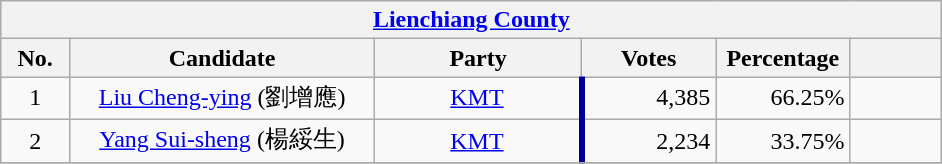<table class="wikitable collapsible" style="text-align:center">
<tr>
<th colspan="7" width=620px><a href='#'>Lienchiang County</a></th>
</tr>
<tr>
<th width=35>No.</th>
<th width=180>Candidate</th>
<th width=120>Party</th>
<th width=75>Votes</th>
<th width=75>Percentage</th>
<th width=49></th>
</tr>
<tr>
<td>1</td>
<td><a href='#'>Liu Cheng-ying</a> (劉增應)</td>
<td><a href='#'>KMT</a></td>
<td style="border-left:4px solid #000099;" align="right">4,385</td>
<td align="right">66.25%</td>
<td align="center"></td>
</tr>
<tr>
<td>2</td>
<td><a href='#'>Yang Sui-sheng</a> (楊綏生)</td>
<td><a href='#'>KMT</a></td>
<td style="border-left:4px solid #000099;" align="right">2,234</td>
<td align="right">33.75%</td>
<td align="center"></td>
</tr>
<tr bgcolor=EEEEEE>
</tr>
</table>
